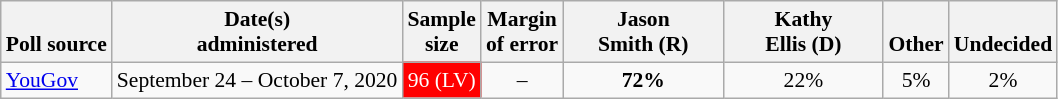<table class="wikitable" style="font-size:90%;text-align:center;">
<tr valign=bottom>
<th>Poll source</th>
<th>Date(s)<br>administered</th>
<th>Sample<br>size</th>
<th>Margin<br>of error</th>
<th style="width:100px;">Jason<br>Smith (R)</th>
<th style="width:100px;">Kathy<br>Ellis (D)</th>
<th>Other</th>
<th>Undecided</th>
</tr>
<tr>
<td style="text-align:left;"><a href='#'>YouGov</a></td>
<td>September 24 – October 7, 2020</td>
<td style="background: red; color: white;">96 (LV)</td>
<td>–</td>
<td><strong>72%</strong></td>
<td>22%</td>
<td>5%</td>
<td>2%</td>
</tr>
</table>
